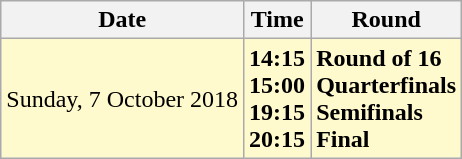<table class="wikitable">
<tr>
<th>Date</th>
<th>Time</th>
<th>Round</th>
</tr>
<tr>
<td style=background:lemonchiffon>Sunday, 7 October 2018</td>
<td style=background:lemonchiffon align=right><strong>14:15<br>15:00<br>19:15<br>20:15</strong></td>
<td style=background:lemonchiffon><strong>Round of 16<br>Quarterfinals<br>Semifinals<br>Final</strong></td>
</tr>
</table>
